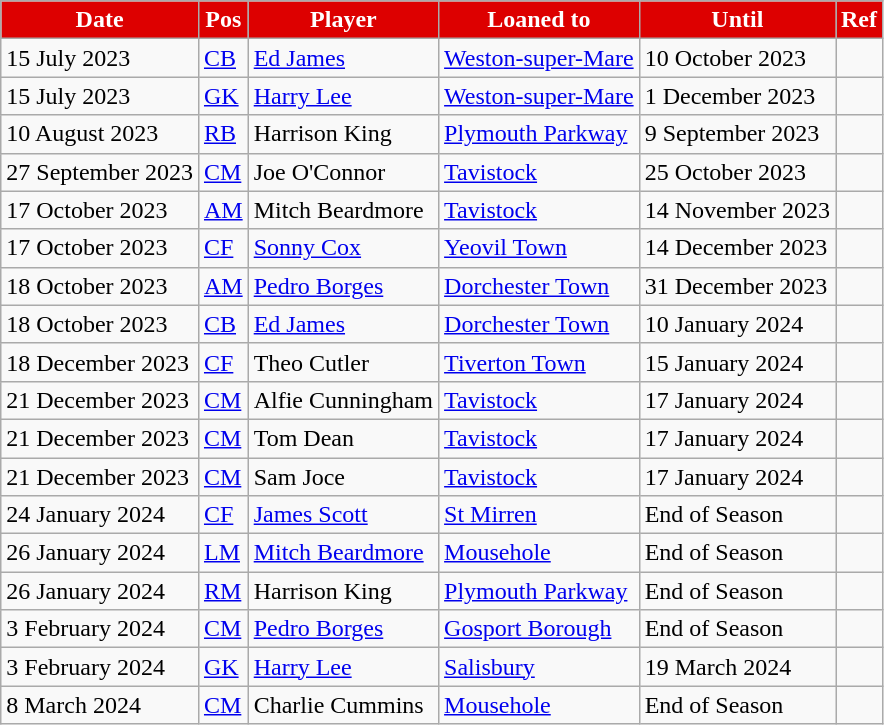<table class="wikitable plainrowheaders sortable">
<tr>
<th style="background:#DD0000; color:white;">Date</th>
<th style="background:#DD0000; color:white;">Pos</th>
<th style="background:#DD0000; color:white;">Player</th>
<th style="background:#DD0000; color:white;">Loaned to</th>
<th style="background:#DD0000; color:white;">Until</th>
<th style="background:#DD0000; color:white;">Ref</th>
</tr>
<tr>
<td>15 July 2023</td>
<td><a href='#'>CB</a></td>
<td> <a href='#'>Ed James</a></td>
<td> <a href='#'>Weston-super-Mare</a></td>
<td>10 October 2023</td>
<td></td>
</tr>
<tr>
<td>15 July 2023</td>
<td><a href='#'>GK</a></td>
<td> <a href='#'>Harry Lee</a></td>
<td> <a href='#'>Weston-super-Mare</a></td>
<td>1 December 2023</td>
<td></td>
</tr>
<tr>
<td>10 August 2023</td>
<td><a href='#'>RB</a></td>
<td> Harrison King</td>
<td> <a href='#'>Plymouth Parkway</a></td>
<td>9 September 2023</td>
<td></td>
</tr>
<tr>
<td>27 September 2023</td>
<td><a href='#'>CM</a></td>
<td> Joe O'Connor</td>
<td> <a href='#'>Tavistock</a></td>
<td>25 October 2023</td>
<td></td>
</tr>
<tr>
<td>17 October 2023</td>
<td><a href='#'>AM</a></td>
<td> Mitch Beardmore</td>
<td> <a href='#'>Tavistock</a></td>
<td>14 November 2023</td>
<td></td>
</tr>
<tr>
<td>17 October 2023</td>
<td><a href='#'>CF</a></td>
<td> <a href='#'>Sonny Cox</a></td>
<td> <a href='#'>Yeovil Town</a></td>
<td>14 December 2023</td>
<td></td>
</tr>
<tr>
<td>18 October 2023</td>
<td><a href='#'>AM</a></td>
<td> <a href='#'>Pedro Borges</a></td>
<td> <a href='#'>Dorchester Town</a></td>
<td>31 December 2023</td>
<td></td>
</tr>
<tr>
<td>18 October 2023</td>
<td><a href='#'>CB</a></td>
<td> <a href='#'>Ed James</a></td>
<td> <a href='#'>Dorchester Town</a></td>
<td>10 January 2024</td>
<td></td>
</tr>
<tr>
<td>18 December 2023</td>
<td><a href='#'>CF</a></td>
<td> Theo Cutler</td>
<td> <a href='#'>Tiverton Town</a></td>
<td>15 January 2024</td>
<td></td>
</tr>
<tr>
<td>21 December 2023</td>
<td><a href='#'>CM</a></td>
<td> Alfie Cunningham</td>
<td> <a href='#'>Tavistock</a></td>
<td>17 January 2024</td>
<td></td>
</tr>
<tr>
<td>21 December 2023</td>
<td><a href='#'>CM</a></td>
<td> Tom Dean</td>
<td> <a href='#'>Tavistock</a></td>
<td>17 January 2024</td>
<td></td>
</tr>
<tr>
<td>21 December 2023</td>
<td><a href='#'>CM</a></td>
<td> Sam Joce</td>
<td> <a href='#'>Tavistock</a></td>
<td>17 January 2024</td>
<td></td>
</tr>
<tr>
<td>24 January 2024</td>
<td><a href='#'>CF</a></td>
<td> <a href='#'>James Scott</a></td>
<td> <a href='#'>St Mirren</a></td>
<td>End of Season</td>
<td></td>
</tr>
<tr>
<td>26 January 2024</td>
<td><a href='#'>LM</a></td>
<td> <a href='#'>Mitch Beardmore</a></td>
<td> <a href='#'>Mousehole</a></td>
<td>End of Season</td>
<td></td>
</tr>
<tr>
<td>26 January 2024</td>
<td><a href='#'>RM</a></td>
<td> Harrison King</td>
<td> <a href='#'>Plymouth Parkway</a></td>
<td>End of Season</td>
<td></td>
</tr>
<tr>
<td>3 February 2024</td>
<td><a href='#'>CM</a></td>
<td> <a href='#'>Pedro Borges</a></td>
<td> <a href='#'>Gosport Borough</a></td>
<td>End of Season</td>
<td></td>
</tr>
<tr>
<td>3 February 2024</td>
<td><a href='#'>GK</a></td>
<td> <a href='#'>Harry Lee</a></td>
<td> <a href='#'>Salisbury</a></td>
<td>19 March 2024</td>
<td></td>
</tr>
<tr>
<td>8 March 2024</td>
<td><a href='#'>CM</a></td>
<td> Charlie Cummins</td>
<td> <a href='#'>Mousehole</a></td>
<td>End of Season</td>
<td></td>
</tr>
</table>
